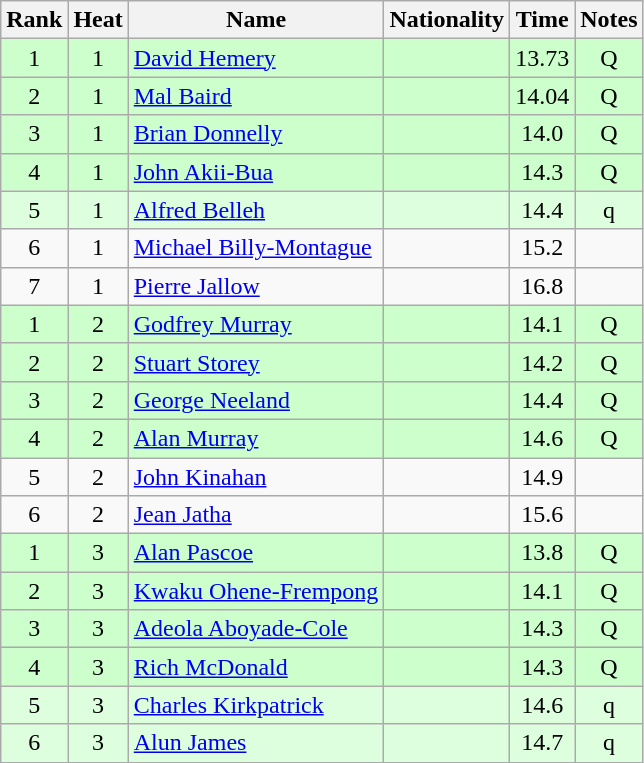<table class="wikitable sortable" style="text-align:center;">
<tr>
<th scope=col>Rank</th>
<th scope=col>Heat</th>
<th scope=col>Name</th>
<th scope=col>Nationality</th>
<th scope=col>Time</th>
<th scope=col>Notes</th>
</tr>
<tr style="background-color: #ccffcc;">
<td>1</td>
<td>1</td>
<td style="text-align:left;"><a href='#'>David Hemery</a></td>
<td style="text-align:left;"></td>
<td>13.73</td>
<td>Q</td>
</tr>
<tr style="background-color: #ccffcc;">
<td>2</td>
<td>1</td>
<td style="text-align:left;"><a href='#'>Mal Baird</a></td>
<td style="text-align:left;"></td>
<td>14.04</td>
<td>Q</td>
</tr>
<tr style="background-color: #ccffcc;">
<td>3</td>
<td>1</td>
<td style="text-align:left;"><a href='#'>Brian Donnelly</a></td>
<td style="text-align:left;"></td>
<td>14.0</td>
<td>Q</td>
</tr>
<tr style="background-color: #ccffcc;">
<td>4</td>
<td>1</td>
<td style="text-align:left;"><a href='#'>John Akii-Bua</a></td>
<td style="text-align:left;"></td>
<td>14.3</td>
<td>Q</td>
</tr>
<tr style="background-color: #ddffdd;">
<td>5</td>
<td>1</td>
<td style="text-align:left;"><a href='#'>Alfred Belleh</a></td>
<td style="text-align:left;"></td>
<td>14.4</td>
<td>q</td>
</tr>
<tr>
<td>6</td>
<td>1</td>
<td style="text-align:left;"><a href='#'>Michael Billy-Montague</a></td>
<td style="text-align:left;"></td>
<td>15.2</td>
<td></td>
</tr>
<tr>
<td>7</td>
<td>1</td>
<td style="text-align:left;"><a href='#'>Pierre Jallow</a></td>
<td style="text-align:left;"></td>
<td>16.8</td>
<td></td>
</tr>
<tr style="background-color: #ccffcc;">
<td>1</td>
<td>2</td>
<td style="text-align:left;"><a href='#'>Godfrey Murray</a></td>
<td style="text-align:left;"></td>
<td>14.1</td>
<td>Q</td>
</tr>
<tr style="background-color: #ccffcc;">
<td>2</td>
<td>2</td>
<td style="text-align:left;"><a href='#'>Stuart Storey</a></td>
<td style="text-align:left;"></td>
<td>14.2</td>
<td>Q</td>
</tr>
<tr style="background-color: #ccffcc;">
<td>3</td>
<td>2</td>
<td style="text-align:left;"><a href='#'>George Neeland</a></td>
<td style="text-align:left;"></td>
<td>14.4</td>
<td>Q</td>
</tr>
<tr style="background-color: #ccffcc;">
<td>4</td>
<td>2</td>
<td style="text-align:left;"><a href='#'>Alan Murray</a></td>
<td style="text-align:left;"></td>
<td>14.6</td>
<td>Q</td>
</tr>
<tr>
<td>5</td>
<td>2</td>
<td style="text-align:left;"><a href='#'>John Kinahan</a></td>
<td style="text-align:left;"></td>
<td>14.9</td>
<td></td>
</tr>
<tr>
<td>6</td>
<td>2</td>
<td style="text-align:left;"><a href='#'>Jean Jatha</a></td>
<td style="text-align:left;"></td>
<td>15.6</td>
<td></td>
</tr>
<tr style="background-color: #ccffcc;">
<td>1</td>
<td>3</td>
<td style="text-align:left;"><a href='#'>Alan Pascoe</a></td>
<td style="text-align:left;"></td>
<td>13.8</td>
<td>Q</td>
</tr>
<tr style="background-color: #ccffcc;">
<td>2</td>
<td>3</td>
<td style="text-align:left;"><a href='#'>Kwaku Ohene-Frempong</a></td>
<td style="text-align:left;"></td>
<td>14.1</td>
<td>Q</td>
</tr>
<tr style="background-color: #ccffcc;">
<td>3</td>
<td>3</td>
<td style="text-align:left;"><a href='#'>Adeola Aboyade-Cole</a></td>
<td style="text-align:left;"></td>
<td>14.3</td>
<td>Q</td>
</tr>
<tr style="background-color: #ccffcc;">
<td>4</td>
<td>3</td>
<td style="text-align:left;"><a href='#'>Rich McDonald</a></td>
<td style="text-align:left;"></td>
<td>14.3</td>
<td>Q</td>
</tr>
<tr style="background-color: #ddffdd;">
<td>5</td>
<td>3</td>
<td style="text-align:left;"><a href='#'>Charles Kirkpatrick</a></td>
<td style="text-align:left;"></td>
<td>14.6</td>
<td>q</td>
</tr>
<tr style="background-color: #ddffdd;">
<td>6</td>
<td>3</td>
<td style="text-align:left;"><a href='#'>Alun James</a></td>
<td style="text-align:left;"></td>
<td>14.7</td>
<td>q</td>
</tr>
</table>
